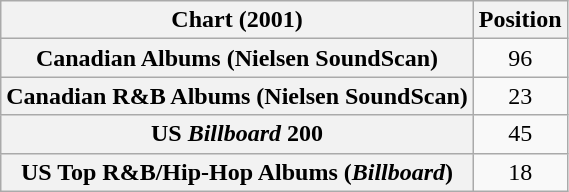<table class="wikitable plainrowheaders sortable" style="text-align:center;">
<tr>
<th scope="col">Chart (2001)</th>
<th scope="col">Position</th>
</tr>
<tr>
<th scope="row">Canadian Albums (Nielsen SoundScan)</th>
<td style="text-align:center;">96</td>
</tr>
<tr>
<th scope="row">Canadian R&B Albums (Nielsen SoundScan)</th>
<td align="center">23</td>
</tr>
<tr>
<th scope="row">US <em>Billboard</em> 200</th>
<td style="text-align:center;">45</td>
</tr>
<tr>
<th scope="row">US Top R&B/Hip-Hop Albums (<em>Billboard</em>)</th>
<td style="text-align:center;">18</td>
</tr>
</table>
